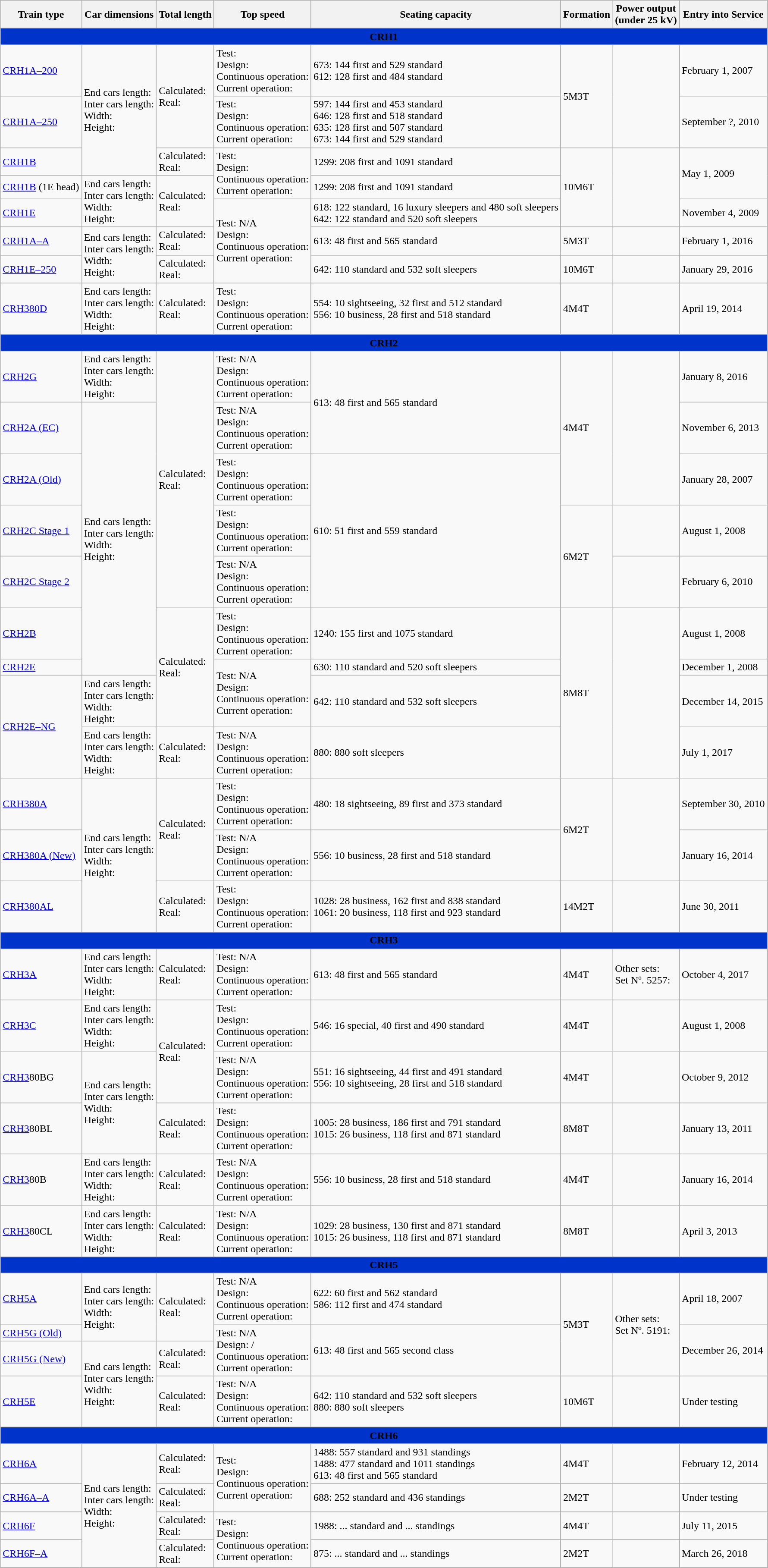<table class="wikitable">
<tr>
<th>Train type</th>
<th>Car dimensions</th>
<th>Total length</th>
<th>Top speed</th>
<th>Seating capacity</th>
<th>Formation</th>
<th>Power output<br>(under 25 kV)</th>
<th>Entry into Service</th>
</tr>
<tr align=center bgcolor=#0033c9>
<td colspan="8"><span><strong>CRH1</strong></span></td>
</tr>
<tr>
<td><a href='#'>CRH1A–200</a></td>
<td rowspan="3">End cars length:<br>Inter cars length:<br>Width:<br>Height:</td>
<td rowspan="2">Calculated:<br>Real:</td>
<td>Test: <br>Design: <br>Continuous operation:<br>Current operation:</td>
<td>673: 144 first and 529 standard<br>612: 128 first and 484 standard</td>
<td rowspan="2">5M3T</td>
<td rowspan="2"></td>
<td>February 1, 2007</td>
</tr>
<tr>
<td><a href='#'>CRH1A–250</a></td>
<td>Test: <br>Design: <br>Continuous operation:<br>Current operation:</td>
<td>597: 144 first and 453 standard<br>646: 128 first and 518 standard<br>635: 128 first and 507 standard<br>673: 144 first and 529 standard</td>
<td>September ?, 2010</td>
</tr>
<tr>
<td><a href='#'>CRH1B</a></td>
<td>Calculated:<br>Real:</td>
<td rowspan="2">Test: <br>Design: <br>Continuous operation:<br>Current operation:</td>
<td>1299: 208 first and 1091 standard</td>
<td rowspan="3">10M6T</td>
<td rowspan="3"></td>
<td rowspan="2">May 1, 2009</td>
</tr>
<tr>
<td><a href='#'>CRH1B</a> (1E head)</td>
<td rowspan="2">End cars length:<br>Inter cars length:<br>Width:<br>Height:</td>
<td rowspan="2">Calculated:<br>Real:</td>
<td>1299: 208 first and 1091 standard</td>
</tr>
<tr>
<td><a href='#'>CRH1E</a></td>
<td rowspan="3">Test: N/A<br>Design: <br>Continuous operation:<br>Current operation:</td>
<td>618: 122 standard, 16 luxury sleepers and 480 soft sleepers<br>642: 122 standard and 520 soft sleepers</td>
<td>November 4, 2009</td>
</tr>
<tr>
<td><a href='#'>CRH1A–A</a></td>
<td rowspan="2">End cars length:<br>Inter cars length:<br>Width:<br>Height:</td>
<td>Calculated:<br>Real:</td>
<td>613: 48 first and 565 standard</td>
<td>5M3T</td>
<td></td>
<td>February 1, 2016</td>
</tr>
<tr>
<td><a href='#'>CRH1E–250</a></td>
<td>Calculated:<br>Real:</td>
<td>642: 110 standard and 532 soft sleepers</td>
<td>10M6T</td>
<td></td>
<td>January 29, 2016</td>
</tr>
<tr>
<td><a href='#'>CRH380D</a></td>
<td>End cars length:<br>Inter cars length:<br>Width:<br>Height:</td>
<td>Calculated:<br>Real:</td>
<td>Test: <br>Design: <br>Continuous operation:<br>Current operation:</td>
<td>554: 10 sightseeing, 32 first and 512 standard<br>556: 10 business, 28 first and 518 standard</td>
<td>4M4T</td>
<td></td>
<td>April 19, 2014</td>
</tr>
<tr align="center" bgcolor="#0033c9">
<td colspan="8"><span><strong>CRH2</strong></span></td>
</tr>
<tr>
<td><a href='#'>CRH2G</a></td>
<td>End cars length:<br>Inter cars length:<br>Width:<br>Height:</td>
<td rowspan="5">Calculated:<br>Real:</td>
<td>Test: N/A<br>Design: <br>Continuous operation:<br>Current operation:</td>
<td rowspan="2">613: 48 first and 565 standard</td>
<td rowspan="3">4M4T</td>
<td rowspan="3"></td>
<td>January 8, 2016</td>
</tr>
<tr>
<td><a href='#'>CRH2A (EC)</a></td>
<td rowspan="6">End cars length:<br>Inter cars length:<br>Width: <br>Height:</td>
<td>Test: N/A<br>Design: <br>Continuous operation:<br>Current operation:</td>
<td>November 6, 2013</td>
</tr>
<tr>
<td><a href='#'>CRH2A (Old)</a></td>
<td>Test: <br>Design: <br>Continuous operation:<br>Current operation:</td>
<td rowspan="3">610: 51 first and 559 standard</td>
<td>January 28, 2007</td>
</tr>
<tr>
<td><a href='#'>CRH2C Stage 1</a></td>
<td>Test: <br>Design: <br>Continuous operation:<br>Current operation:</td>
<td rowspan="2">6M2T</td>
<td></td>
<td>August 1, 2008</td>
</tr>
<tr>
<td><a href='#'>CRH2C Stage 2</a></td>
<td>Test: N/A<br>Design:<br>Continuous operation:<br>Current operation:</td>
<td></td>
<td>February 6, 2010</td>
</tr>
<tr>
<td><a href='#'>CRH2B</a></td>
<td rowspan="3">Calculated:<br>Real:</td>
<td>Test: <br>Design:<br>Continuous operation:<br>Current operation:</td>
<td>1240: 155 first and 1075 standard</td>
<td rowspan="4">8M8T</td>
<td rowspan="4"></td>
<td>August 1, 2008</td>
</tr>
<tr>
<td><a href='#'>CRH2E</a></td>
<td rowspan="2">Test: N/A<br>Design:<br>Continuous operation:<br>Current operation:</td>
<td>630: 110 standard and 520 soft sleepers</td>
<td>December 1, 2008</td>
</tr>
<tr>
<td rowspan="2"><a href='#'>CRH2E–NG</a></td>
<td>End cars length:<br>Inter cars length:<br>Width:<br>Height:</td>
<td>642: 110 standard and 532 soft sleepers</td>
<td>December 14, 2015</td>
</tr>
<tr>
<td>End cars length:<br>Inter cars length:<br>Width:<br>Height:</td>
<td>Calculated:<br>Real:</td>
<td>Test: N/A<br>Design:<br>Continuous operation:<br>Current operation:</td>
<td>880: 880 soft sleepers</td>
<td>July 1, 2017</td>
</tr>
<tr>
<td><a href='#'>CRH380A</a></td>
<td rowspan="3">End cars length:<br>Inter cars length:<br>Width:<br>Height:</td>
<td rowspan="2">Calculated:<br>Real:</td>
<td>Test:<br>Design:<br>Continuous operation:<br>Current operation:</td>
<td>480: 18 sightseeing, 89 first and 373 standard</td>
<td rowspan="2">6M2T</td>
<td rowspan="2"></td>
<td>September 30, 2010</td>
</tr>
<tr>
<td><a href='#'>CRH380A (New)</a></td>
<td>Test: N/A<br>Design: <br>Continuous operation:<br>Current operation:</td>
<td>556: 10 business, 28 first and 518 standard</td>
<td>January 16, 2014</td>
</tr>
<tr>
<td><a href='#'>CRH380AL</a></td>
<td>Calculated:<br>Real:</td>
<td>Test: <br>Design: <br>Continuous operation:<br>Current operation:</td>
<td>1028: 28 business, 162 first and 838 standard<br>1061: 20 business, 118 first and 923 standard</td>
<td>14M2T</td>
<td></td>
<td>June 30, 2011</td>
</tr>
<tr align="center" bgcolor="#0033c9">
<td colspan="8"><span><strong>CRH3</strong></span></td>
</tr>
<tr>
<td><a href='#'>CRH3A</a></td>
<td>End cars length:<br>Inter cars length:<br>Width:<br>Height: </td>
<td>Calculated:<br>Real:</td>
<td>Test: N/A<br>Design: <br>Continuous operation:<br>Current operation:</td>
<td>613: 48 first and 565 standard</td>
<td>4M4T</td>
<td>Other sets: <br>Set Nº. 5257: </td>
<td>October 4, 2017</td>
</tr>
<tr>
<td><a href='#'>CRH3C</a></td>
<td>End cars length:<br>Inter cars length:<br>Width:<br>Height:</td>
<td rowspan="2">Calculated:<br>Real:</td>
<td>Test: <br>Design:<br>Continuous operation:<br>Current operation:</td>
<td>546: 16 special, 40 first and 490 standard</td>
<td>4M4T</td>
<td></td>
<td>August 1, 2008</td>
</tr>
<tr>
<td><a href='#'>CRH3</a>80BG</td>
<td rowspan="2">End cars length:<br>Inter cars length:<br>Width:<br>Height:</td>
<td>Test: N/A<br>Design: <br>Continuous operation:<br>Current operation:</td>
<td>551: 16 sightseeing, 44 first and 491 standard<br>556: 10 sightseeing, 28 first and 518 standard</td>
<td>4M4T</td>
<td></td>
<td>October 9, 2012</td>
</tr>
<tr>
<td><a href='#'>CRH3</a>80BL</td>
<td>Calculated:<br>Real:</td>
<td>Test: <br>Design: <br>Continuous operation:<br>Current operation:</td>
<td>1005: 28 business, 186 first and 791 standard<br>1015: 26 business, 118 first and 871 standard</td>
<td>8M8T</td>
<td></td>
<td>January 13, 2011</td>
</tr>
<tr>
<td><a href='#'>CRH3</a>80B</td>
<td>End cars length:<br>Inter cars length:<br>Width:<br>Height:</td>
<td>Calculated:<br>Real:</td>
<td>Test: N/A<br>Design: <br>Continuous operation:<br>Current operation:</td>
<td>556: 10 business, 28 first and 518 standard</td>
<td>4M4T</td>
<td></td>
<td>January 16, 2014</td>
</tr>
<tr>
<td><a href='#'>CRH3</a>80CL</td>
<td>End cars length:<br>Inter cars length:<br>Width:<br>Height:</td>
<td>Calculated:<br>Real:</td>
<td>Test: N/A<br>Design:<br>Continuous operation:<br>Current operation:</td>
<td>1029: 28 business, 130 first and 871 standard<br>1015: 26 business, 118 first and 871 standard</td>
<td>8M8T</td>
<td></td>
<td>April 3, 2013</td>
</tr>
<tr align="center" bgcolor="#0033c9">
<td colspan="8"><span><strong>CRH5</strong></span></td>
</tr>
<tr>
<td><a href='#'>CRH5A</a></td>
<td rowspan="2">End cars length:<br>Inter cars length:<br>Width:<br>Height:</td>
<td rowspan="2">Calculated:<br>Real:</td>
<td>Test: N/A<br>Design: <br>Continuous operation:<br>Current operation:</td>
<td>622: 60 first and 562 standard<br> 586: 112 first and 474 standard</td>
<td rowspan="3">5M3T</td>
<td rowspan="3">Other sets: <br>Set Nº. 5191: </td>
<td>April 18, 2007</td>
</tr>
<tr>
<td><a href='#'>CRH5G (Old)</a></td>
<td rowspan="2">Test: N/A<br>Design: / <br>Continuous operation:<br>Current operation:</td>
<td rowspan="2">613: 48 first and 565 second class</td>
<td rowspan="2">December 26, 2014</td>
</tr>
<tr>
<td><a href='#'>CRH5G (New)</a></td>
<td rowspan="2">End cars length:<br>Inter cars length:<br>Width:<br>Height:</td>
<td>Calculated:<br>Real:</td>
</tr>
<tr>
<td><a href='#'>CRH5E</a></td>
<td>Calculated:<br>Real:</td>
<td>Test: N/A<br>Design: <br>Continuous operation:<br>Current operation:</td>
<td>642: 110 standard and 532 soft sleepers<br>880: 880 soft sleepers</td>
<td>10M6T</td>
<td></td>
<td>Under testing</td>
</tr>
<tr align="center" bgcolor="#0033c9">
<td colspan="8"><span><strong>CRH6</strong></span></td>
</tr>
<tr>
<td><a href='#'>CRH6A</a></td>
<td rowspan="4">End cars length:<br>Inter cars length:<br>Width:<br>Height:</td>
<td>Calculated:<br>Real:</td>
<td rowspan="2">Test: <br>Design: <br>Continuous operation:<br>Current operation:</td>
<td>1488: 557 standard and 931 standings<br>1488: 477 standard and 1011 standings<br>613: 48 first and 565 standard</td>
<td>4M4T</td>
<td></td>
<td>February 12, 2014</td>
</tr>
<tr>
<td><a href='#'>CRH6A–A</a></td>
<td>Calculated:<br>Real:</td>
<td>688: 252 standard and 436 standings</td>
<td>2M2T</td>
<td></td>
<td>Under testing</td>
</tr>
<tr>
<td><a href='#'>CRH6F</a></td>
<td>Calculated:<br>Real:</td>
<td rowspan="2">Test: <br>Design: <br>Continuous operation:<br>Current operation:</td>
<td>1988: ... standard and ... standings</td>
<td>4M4T</td>
<td></td>
<td>July 11, 2015</td>
</tr>
<tr>
<td><a href='#'>CRH6F–A</a></td>
<td>Calculated:<br>Real:</td>
<td>875: ... standard and ... standings</td>
<td>2M2T</td>
<td></td>
<td>March 26, 2018</td>
</tr>
</table>
